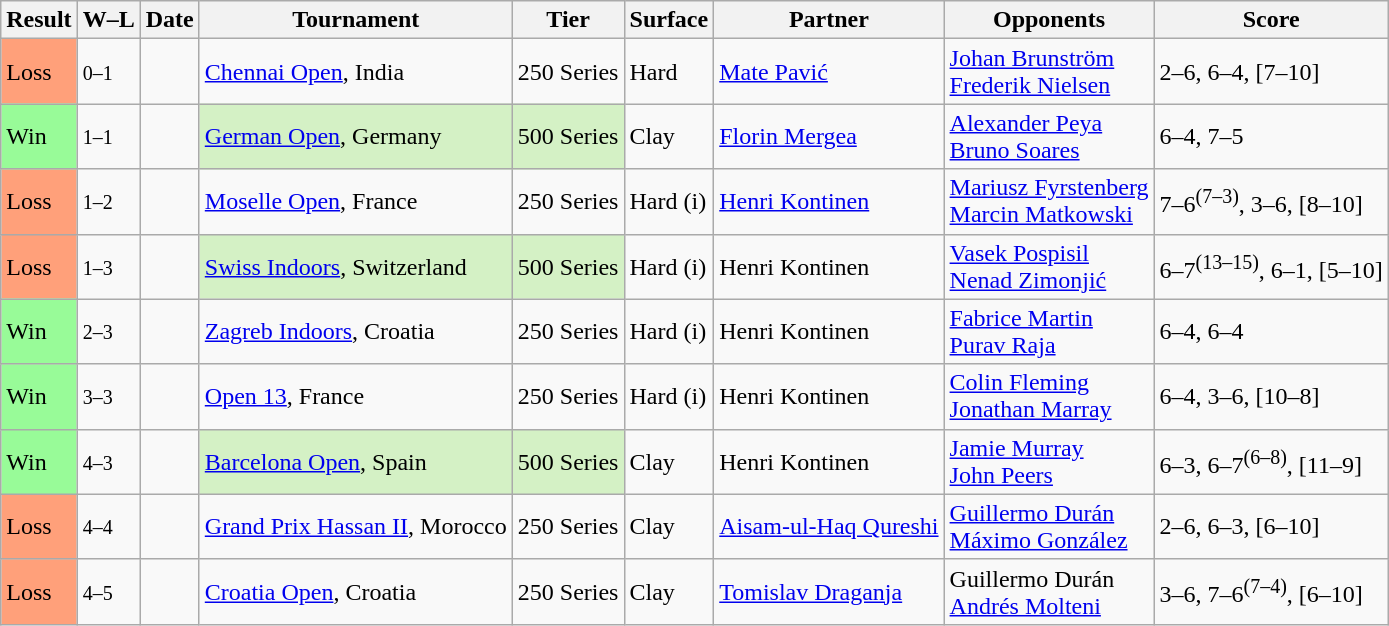<table class="sortable wikitable">
<tr>
<th>Result</th>
<th class="unsortable">W–L</th>
<th>Date</th>
<th>Tournament</th>
<th>Tier</th>
<th>Surface</th>
<th>Partner</th>
<th>Opponents</th>
<th class="unsortable">Score</th>
</tr>
<tr>
<td bgcolor=FFA07A>Loss</td>
<td><small>0–1</small></td>
<td><a href='#'></a></td>
<td><a href='#'>Chennai Open</a>, India</td>
<td>250 Series</td>
<td>Hard</td>
<td> <a href='#'>Mate Pavić</a></td>
<td> <a href='#'>Johan Brunström</a><br> <a href='#'>Frederik Nielsen</a></td>
<td>2–6, 6–4, [7–10]</td>
</tr>
<tr>
<td bgcolor=98FB98>Win</td>
<td><small>1–1</small></td>
<td><a href='#'></a></td>
<td style="background:#D4F1C5;"><a href='#'>German Open</a>, Germany</td>
<td style="background:#D4F1C5;">500 Series</td>
<td>Clay</td>
<td> <a href='#'>Florin Mergea</a></td>
<td> <a href='#'>Alexander Peya</a><br> <a href='#'>Bruno Soares</a></td>
<td>6–4, 7–5</td>
</tr>
<tr>
<td bgcolor=FFA07A>Loss</td>
<td><small>1–2</small></td>
<td><a href='#'></a></td>
<td><a href='#'>Moselle Open</a>, France</td>
<td>250 Series</td>
<td>Hard (i)</td>
<td> <a href='#'>Henri Kontinen</a></td>
<td> <a href='#'>Mariusz Fyrstenberg</a><br> <a href='#'>Marcin Matkowski</a></td>
<td>7–6<sup>(7–3)</sup>, 3–6, [8–10]</td>
</tr>
<tr>
<td bgcolor=FFA07A>Loss</td>
<td><small>1–3</small></td>
<td><a href='#'></a></td>
<td style="background:#D4F1C5;"><a href='#'>Swiss Indoors</a>, Switzerland</td>
<td style="background:#D4F1C5;">500 Series</td>
<td>Hard (i)</td>
<td> Henri Kontinen</td>
<td> <a href='#'>Vasek Pospisil</a><br> <a href='#'>Nenad Zimonjić</a></td>
<td>6–7<sup>(13–15)</sup>, 6–1, [5–10]</td>
</tr>
<tr>
<td bgcolor=98FB98>Win</td>
<td><small>2–3</small></td>
<td><a href='#'></a></td>
<td><a href='#'>Zagreb Indoors</a>, Croatia</td>
<td>250 Series</td>
<td>Hard (i)</td>
<td> Henri Kontinen</td>
<td> <a href='#'>Fabrice Martin</a><br> <a href='#'>Purav Raja</a></td>
<td>6–4, 6–4</td>
</tr>
<tr>
<td bgcolor=98FB98>Win</td>
<td><small>3–3</small></td>
<td><a href='#'></a></td>
<td><a href='#'>Open 13</a>, France</td>
<td>250 Series</td>
<td>Hard (i)</td>
<td> Henri Kontinen</td>
<td> <a href='#'>Colin Fleming</a><br> <a href='#'>Jonathan Marray</a></td>
<td>6–4, 3–6, [10–8]</td>
</tr>
<tr>
<td bgcolor=98FB98>Win</td>
<td><small>4–3</small></td>
<td><a href='#'></a></td>
<td style="background:#D4F1C5;"><a href='#'>Barcelona Open</a>, Spain</td>
<td style="background:#D4F1C5;">500 Series</td>
<td>Clay</td>
<td> Henri Kontinen</td>
<td> <a href='#'>Jamie Murray</a><br> <a href='#'>John Peers</a></td>
<td>6–3, 6–7<sup>(6–8)</sup>, [11–9]</td>
</tr>
<tr>
<td bgcolor=FFA07A>Loss</td>
<td><small>4–4</small></td>
<td><a href='#'></a></td>
<td><a href='#'>Grand Prix Hassan II</a>, Morocco</td>
<td>250 Series</td>
<td>Clay</td>
<td> <a href='#'>Aisam-ul-Haq Qureshi</a></td>
<td> <a href='#'>Guillermo Durán</a><br> <a href='#'>Máximo González</a></td>
<td>2–6, 6–3, [6–10]</td>
</tr>
<tr>
<td bgcolor=FFA07A>Loss</td>
<td><small>4–5</small></td>
<td><a href='#'></a></td>
<td><a href='#'>Croatia Open</a>, Croatia</td>
<td>250 Series</td>
<td>Clay</td>
<td> <a href='#'>Tomislav Draganja</a></td>
<td> Guillermo Durán<br> <a href='#'>Andrés Molteni</a></td>
<td>3–6, 7–6<sup>(7–4)</sup>, [6–10]</td>
</tr>
</table>
